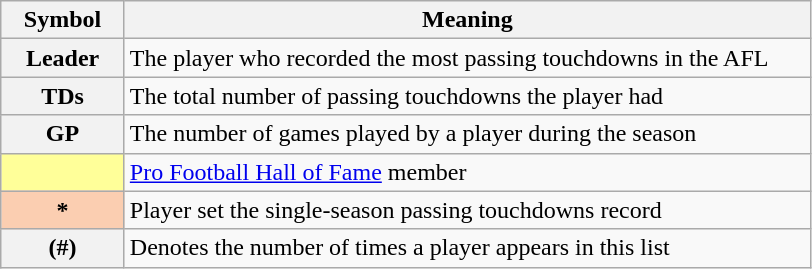<table class="wikitable plainrowheaders">
<tr>
<th scope="col" style="width:75px">Symbol</th>
<th scope="col" style="width:450px">Meaning</th>
</tr>
<tr>
<th scope="row" style="text-align:center;"><strong>Leader</strong></th>
<td>The player who recorded the most passing touchdowns in the AFL</td>
</tr>
<tr>
<th scope="row" style="text-align:center;"><strong>TDs</strong></th>
<td>The total number of passing touchdowns the player had</td>
</tr>
<tr>
<th scope="row" style="text-align:center;"><strong>GP</strong></th>
<td>The number of games played by a player during the season</td>
</tr>
<tr>
<th scope="row" style="text-align:center; background:#ff9;"></th>
<td><a href='#'>Pro Football Hall of Fame</a> member</td>
</tr>
<tr>
<th scope="row" style="text-align:center; background:#fbceb1;">*</th>
<td>Player set the single-season passing touchdowns record</td>
</tr>
<tr>
<th scope="row" style="text-align:center;">(#)</th>
<td>Denotes the number of times a player appears in this list</td>
</tr>
</table>
